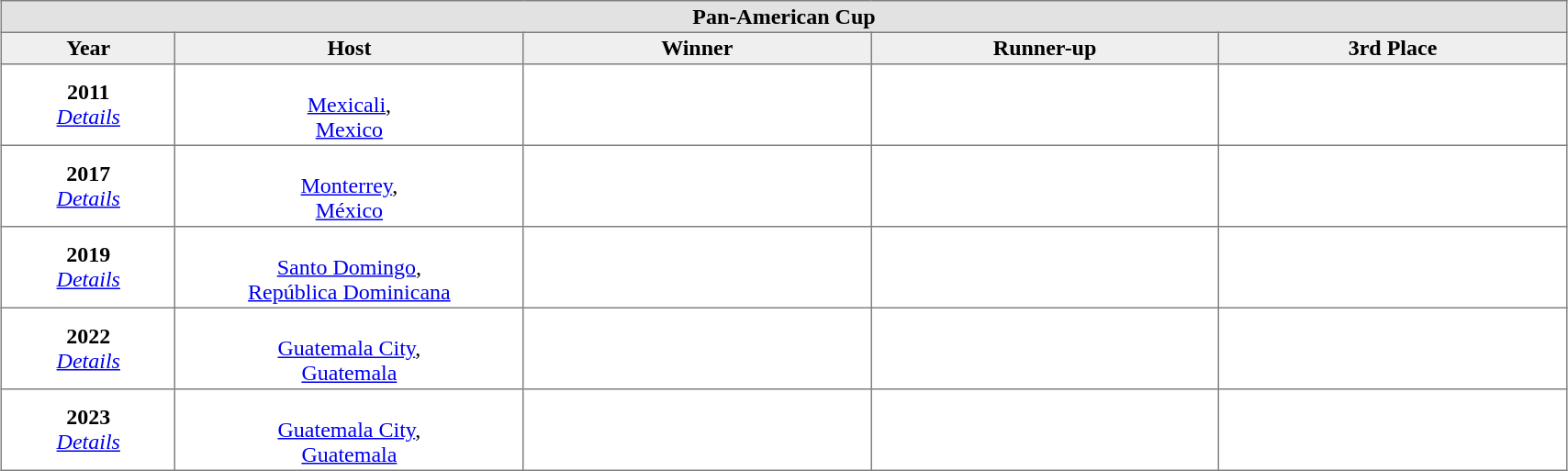<table class="toccolours" border="1" cellpadding="2" style="border-collapse: collapse; text-align: center; width: 90%; margin: 0 auto;">
<tr style= "background: #e2e2e2;">
<th colspan=5 width=100%>Pan-American Cup</th>
</tr>
<tr style="background: #efefef;">
<th width=10%>Year</th>
<th width=20%>Host</th>
<th width=20%>Winner</th>
<th width=20%>Runner-up</th>
<th width=20%>3rd Place</th>
</tr>
<tr align=center>
<td><strong>2011</strong><br><em><a href='#'>Details</a></em></td>
<td><br><a href='#'>Mexicali</a>,<br> <a href='#'>Mexico</a></td>
<td><strong></strong></td>
<td></td>
<td></td>
</tr>
<tr align=center>
<td><strong>2017</strong><br><em><a href='#'>Details</a></em></td>
<td><br><a href='#'>Monterrey</a>,<br> <a href='#'>México</a></td>
<td><strong></strong></td>
<td></td>
<td></td>
</tr>
<tr align=center>
<td><strong>2019</strong><br><em><a href='#'>Details</a></em></td>
<td><br><a href='#'>Santo Domingo</a>,<br> <a href='#'>República Dominicana</a></td>
<td><strong></strong></td>
<td></td>
<td></td>
</tr>
<tr align=center>
<td><strong>2022</strong><br><em><a href='#'>Details</a></em></td>
<td><br><a href='#'>Guatemala City</a>,<br> <a href='#'>Guatemala</a></td>
<td><strong></strong></td>
<td></td>
<td></td>
</tr>
<tr align=center>
<td><strong>2023</strong><br><em><a href='#'>Details</a></em></td>
<td><br><a href='#'>Guatemala City</a>,<br> <a href='#'>Guatemala</a></td>
<td><strong></strong></td>
<td></td>
<td></td>
</tr>
</table>
